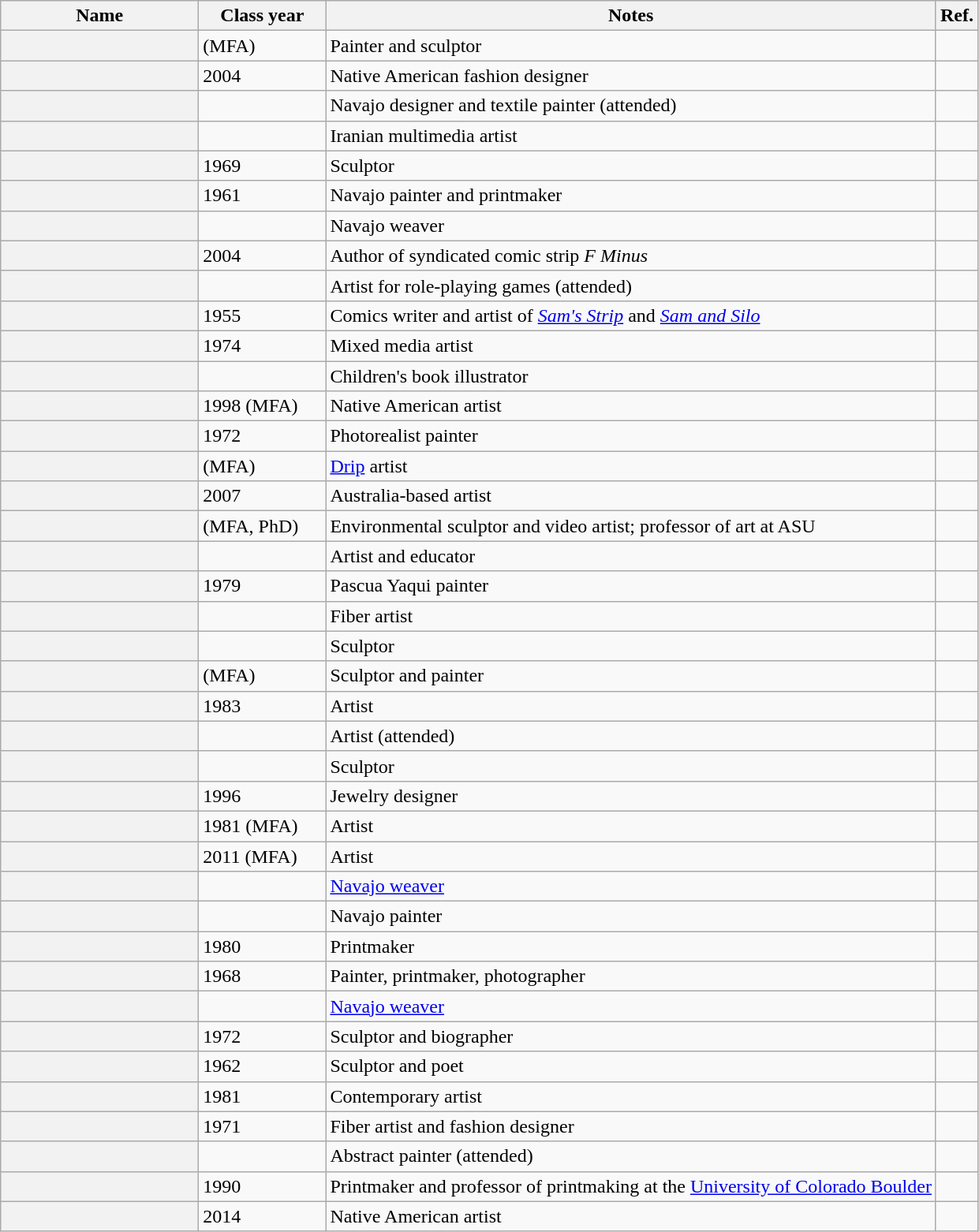<table class="wikitable sortable">
<tr>
<th scope = "col" width="160">Name</th>
<th scope = "col" width="100">Class year</th>
<th scope = "col" width="*" class="unsortable">Notes</th>
<th scope = "col" width="*" class="unsortable">Ref.</th>
</tr>
<tr>
<th scope = "row"></th>
<td>(MFA)</td>
<td>Painter and sculptor</td>
<td></td>
</tr>
<tr>
<th scope = "row"></th>
<td>2004</td>
<td>Native American fashion designer</td>
<td></td>
</tr>
<tr>
<th scope = "row"></th>
<td></td>
<td>Navajo designer and textile painter (attended)</td>
<td></td>
</tr>
<tr>
<th scope = "row"></th>
<td></td>
<td>Iranian multimedia artist</td>
<td></td>
</tr>
<tr>
<th scope = "row"></th>
<td>1969 </td>
<td>Sculptor</td>
<td></td>
</tr>
<tr>
<th scope = "row"></th>
<td>1961</td>
<td>Navajo painter and printmaker</td>
<td></td>
</tr>
<tr>
<th scope = "row"></th>
<td></td>
<td>Navajo weaver</td>
<td></td>
</tr>
<tr>
<th scope = "row"></th>
<td>2004</td>
<td>Author of syndicated comic strip <em>F Minus</em></td>
<td></td>
</tr>
<tr>
<th scope = "row"></th>
<td></td>
<td>Artist for role-playing games (attended)</td>
<td></td>
</tr>
<tr>
<th scope = "row"></th>
<td>1955</td>
<td>Comics writer and artist of <em><a href='#'>Sam's Strip</a></em> and <em><a href='#'>Sam and Silo</a></em></td>
<td></td>
</tr>
<tr>
<th scope = "row"></th>
<td>1974 </td>
<td>Mixed media artist</td>
<td></td>
</tr>
<tr>
<th scope = "row"></th>
<td></td>
<td>Children's book illustrator</td>
<td></td>
</tr>
<tr>
<th scope = "row"></th>
<td>1998 (MFA)</td>
<td>Native American artist</td>
<td></td>
</tr>
<tr>
<th scope = "row"></th>
<td>1972</td>
<td>Photorealist painter</td>
<td></td>
</tr>
<tr>
<th scope = "row"></th>
<td>(MFA)</td>
<td><a href='#'>Drip</a> artist</td>
<td></td>
</tr>
<tr>
<th scope = "row"></th>
<td>2007</td>
<td>Australia-based artist</td>
<td></td>
</tr>
<tr>
<th scope = "row"></th>
<td>(MFA, PhD)</td>
<td>Environmental sculptor and video artist; professor of art at ASU</td>
<td></td>
</tr>
<tr>
<th scope = "row"></th>
<td></td>
<td>Artist and educator</td>
<td></td>
</tr>
<tr>
<th scope = "row"></th>
<td>1979</td>
<td>Pascua Yaqui painter</td>
<td></td>
</tr>
<tr>
<th scope = "row"></th>
<td></td>
<td>Fiber artist</td>
<td></td>
</tr>
<tr>
<th scope = "row"></th>
<td></td>
<td>Sculptor</td>
<td></td>
</tr>
<tr>
<th scope = "row"></th>
<td>(MFA)</td>
<td>Sculptor and painter</td>
<td></td>
</tr>
<tr>
<th scope = "row"></th>
<td>1983</td>
<td>Artist</td>
<td></td>
</tr>
<tr>
<th scope = "row"></th>
<td></td>
<td>Artist (attended)</td>
<td></td>
</tr>
<tr>
<th scope = "row"></th>
<td></td>
<td>Sculptor</td>
<td></td>
</tr>
<tr>
<th scope = "row"></th>
<td>1996</td>
<td>Jewelry designer</td>
<td></td>
</tr>
<tr>
<th scope = "row"></th>
<td>1981 (MFA)</td>
<td>Artist</td>
<td></td>
</tr>
<tr>
<th scope = "row"></th>
<td>2011 (MFA)</td>
<td>Artist</td>
<td></td>
</tr>
<tr>
<th scope = "row"></th>
<td></td>
<td><a href='#'>Navajo weaver</a></td>
<td></td>
</tr>
<tr>
<th scope = "row"></th>
<td></td>
<td>Navajo painter</td>
<td></td>
</tr>
<tr>
<th scope = "row"></th>
<td>1980</td>
<td>Printmaker</td>
<td></td>
</tr>
<tr>
<th scope = "row"></th>
<td>1968 </td>
<td>Painter, printmaker, photographer</td>
<td></td>
</tr>
<tr>
<th scope = "row"></th>
<td></td>
<td><a href='#'>Navajo weaver</a></td>
<td></td>
</tr>
<tr>
<th scope = "row"></th>
<td>1972</td>
<td>Sculptor and biographer</td>
<td></td>
</tr>
<tr>
<th scope = "row"></th>
<td>1962 </td>
<td>Sculptor and poet</td>
<td></td>
</tr>
<tr>
<th scope = "row"></th>
<td>1981</td>
<td>Contemporary artist</td>
<td></td>
</tr>
<tr>
<th scope = "row"></th>
<td>1971</td>
<td>Fiber artist and fashion designer</td>
<td></td>
</tr>
<tr>
<th scope = "row"></th>
<td></td>
<td>Abstract painter (attended)</td>
<td></td>
</tr>
<tr>
<th scope = "row"></th>
<td>1990</td>
<td>Printmaker and professor of printmaking at the <a href='#'>University of Colorado Boulder</a></td>
<td></td>
</tr>
<tr>
<th scope = "row"></th>
<td>2014</td>
<td>Native American artist</td>
<td></td>
</tr>
</table>
